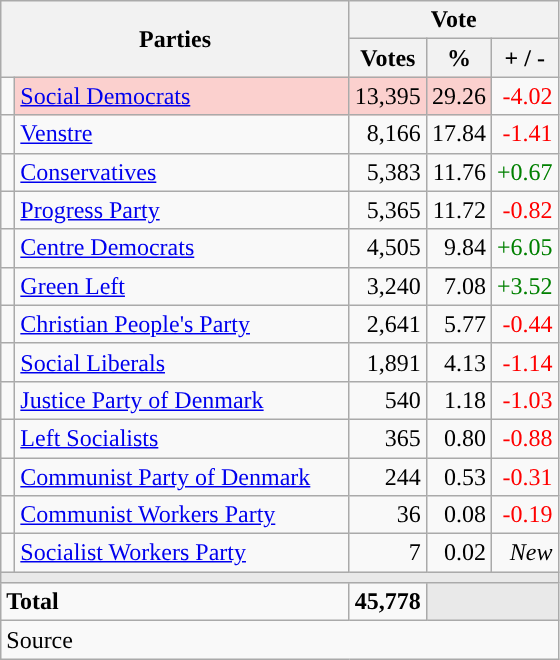<table class="wikitable" style="text-align:right;">
<tr>
<th style="text-align:centre;" rowspan="2" colspan="2" width="225">Parties</th>
<th colspan="3">Vote</th>
</tr>
<tr>
<th width="15">Votes</th>
<th width="15">%</th>
<th width="15">+ / -</th>
</tr>
<tr>
<td width="2" style="color:inherit;background:"></td>
<td bgcolor=#fbd0ce  align="left"><a href='#'>Social Democrats</a></td>
<td bgcolor=#fbd0ce>13,395</td>
<td bgcolor=#fbd0ce>29.26</td>
<td style=color:red;>-4.02</td>
</tr>
<tr>
<td width="2" style="color:inherit;background:"></td>
<td align="left"><a href='#'>Venstre</a></td>
<td>8,166</td>
<td>17.84</td>
<td style=color:red;>-1.41</td>
</tr>
<tr>
<td width="2" style="color:inherit;background:"></td>
<td align="left"><a href='#'>Conservatives</a></td>
<td>5,383</td>
<td>11.76</td>
<td style=color:green;>+0.67</td>
</tr>
<tr>
<td width="2" style="color:inherit;background:"></td>
<td align="left"><a href='#'>Progress Party</a></td>
<td>5,365</td>
<td>11.72</td>
<td style=color:red;>-0.82</td>
</tr>
<tr>
<td width="2" style="color:inherit;background:"></td>
<td align="left"><a href='#'>Centre Democrats</a></td>
<td>4,505</td>
<td>9.84</td>
<td style=color:green;>+6.05</td>
</tr>
<tr>
<td width="2" style="color:inherit;background:"></td>
<td align="left"><a href='#'>Green Left</a></td>
<td>3,240</td>
<td>7.08</td>
<td style=color:green;>+3.52</td>
</tr>
<tr>
<td width="2" style="color:inherit;background:"></td>
<td align="left"><a href='#'>Christian People's Party</a></td>
<td>2,641</td>
<td>5.77</td>
<td style=color:red;>-0.44</td>
</tr>
<tr>
<td width="2" style="color:inherit;background:"></td>
<td align="left"><a href='#'>Social Liberals</a></td>
<td>1,891</td>
<td>4.13</td>
<td style=color:red;>-1.14</td>
</tr>
<tr>
<td width="2" style="color:inherit;background:"></td>
<td align="left"><a href='#'>Justice Party of Denmark</a></td>
<td>540</td>
<td>1.18</td>
<td style=color:red;>-1.03</td>
</tr>
<tr>
<td width="2" style="color:inherit;background:"></td>
<td align="left"><a href='#'>Left Socialists</a></td>
<td>365</td>
<td>0.80</td>
<td style=color:red;>-0.88</td>
</tr>
<tr>
<td width="2" style="color:inherit;background:"></td>
<td align="left"><a href='#'>Communist Party of Denmark</a></td>
<td>244</td>
<td>0.53</td>
<td style=color:red;>-0.31</td>
</tr>
<tr>
<td width="2" style="color:inherit;background:"></td>
<td align="left"><a href='#'>Communist Workers Party</a></td>
<td>36</td>
<td>0.08</td>
<td style=color:red;>-0.19</td>
</tr>
<tr>
<td width="2" style="color:inherit;background:"></td>
<td align="left"><a href='#'>Socialist Workers Party</a></td>
<td>7</td>
<td>0.02</td>
<td><em>New</em></td>
</tr>
<tr>
<td colspan="7" bgcolor="#E9E9E9"></td>
</tr>
<tr>
<td align="left" colspan="2"><strong>Total</strong></td>
<td><strong>45,778</strong></td>
<td bgcolor="#E9E9E9" colspan="2"></td>
</tr>
<tr>
<td align="left" colspan="6">Source</td>
</tr>
</table>
